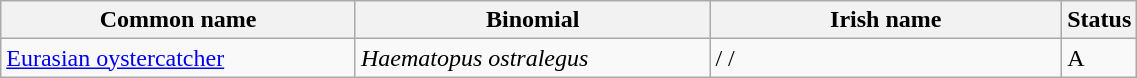<table width=60% class="wikitable">
<tr>
<th width=32%>Common name</th>
<th width=32%>Binomial</th>
<th width=32%>Irish name</th>
<th width=4%>Status</th>
</tr>
<tr>
<td><a href='#'>Eurasian oystercatcher</a></td>
<td><em>Haematopus ostralegus</em></td>
<td> /  / </td>
<td>A</td>
</tr>
</table>
